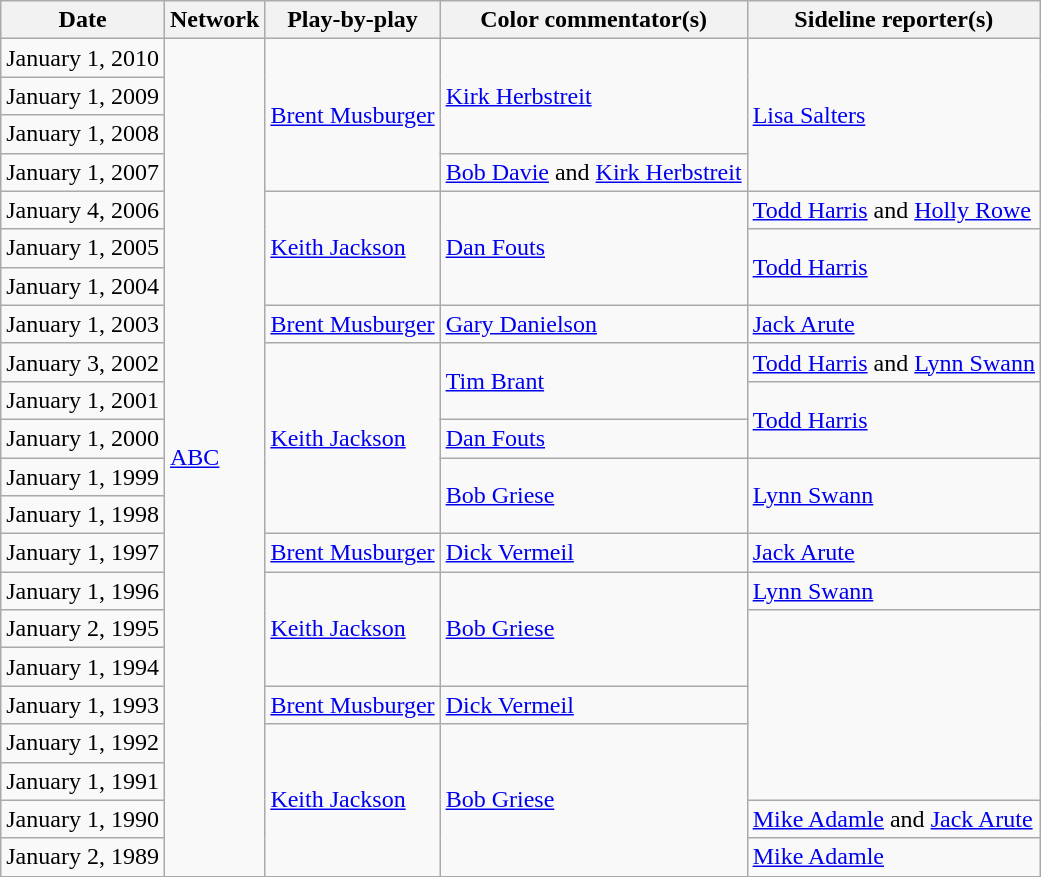<table class="wikitable">
<tr>
<th>Date</th>
<th>Network</th>
<th>Play-by-play</th>
<th>Color commentator(s)</th>
<th>Sideline reporter(s)</th>
</tr>
<tr>
<td>January 1, 2010</td>
<td rowspan=22><a href='#'>ABC</a></td>
<td rowspan=4><a href='#'>Brent Musburger</a></td>
<td rowspan=3><a href='#'>Kirk Herbstreit</a></td>
<td rowspan=4><a href='#'>Lisa Salters</a></td>
</tr>
<tr>
<td>January 1, 2009</td>
</tr>
<tr>
<td>January 1, 2008</td>
</tr>
<tr>
<td>January 1, 2007</td>
<td><a href='#'>Bob Davie</a> and <a href='#'>Kirk Herbstreit</a></td>
</tr>
<tr>
<td>January 4, 2006</td>
<td rowspan=3><a href='#'>Keith Jackson</a></td>
<td rowspan=3><a href='#'>Dan Fouts</a></td>
<td><a href='#'>Todd Harris</a> and <a href='#'>Holly Rowe</a></td>
</tr>
<tr>
<td>January 1, 2005</td>
<td rowspan=2><a href='#'>Todd Harris</a></td>
</tr>
<tr>
<td>January 1, 2004</td>
</tr>
<tr>
<td>January 1, 2003</td>
<td><a href='#'>Brent Musburger</a></td>
<td><a href='#'>Gary Danielson</a></td>
<td><a href='#'>Jack Arute</a></td>
</tr>
<tr>
<td>January 3, 2002</td>
<td rowspan=5><a href='#'>Keith Jackson</a></td>
<td rowspan=2><a href='#'>Tim Brant</a></td>
<td><a href='#'>Todd Harris</a> and <a href='#'>Lynn Swann</a></td>
</tr>
<tr>
<td>January 1, 2001</td>
<td rowspan=2><a href='#'>Todd Harris</a></td>
</tr>
<tr>
<td>January 1, 2000</td>
<td><a href='#'>Dan Fouts</a></td>
</tr>
<tr>
<td>January 1, 1999</td>
<td rowspan=2><a href='#'>Bob Griese</a></td>
<td rowspan=2><a href='#'>Lynn Swann</a></td>
</tr>
<tr>
<td>January 1, 1998</td>
</tr>
<tr>
<td>January 1, 1997</td>
<td><a href='#'>Brent Musburger</a></td>
<td><a href='#'>Dick Vermeil</a></td>
<td><a href='#'>Jack Arute</a></td>
</tr>
<tr>
<td>January 1, 1996</td>
<td rowspan=3><a href='#'>Keith Jackson</a></td>
<td rowspan=3><a href='#'>Bob Griese</a></td>
<td><a href='#'>Lynn Swann</a></td>
</tr>
<tr>
<td>January 2, 1995</td>
</tr>
<tr>
<td>January 1, 1994</td>
</tr>
<tr>
<td>January 1, 1993</td>
<td><a href='#'>Brent Musburger</a></td>
<td><a href='#'>Dick Vermeil</a></td>
</tr>
<tr>
<td>January 1, 1992</td>
<td rowspan=4><a href='#'>Keith Jackson</a></td>
<td rowspan=4><a href='#'>Bob Griese</a></td>
</tr>
<tr>
<td>January 1, 1991</td>
</tr>
<tr>
<td>January 1, 1990</td>
<td><a href='#'>Mike Adamle</a> and <a href='#'>Jack Arute</a></td>
</tr>
<tr>
<td>January 2, 1989</td>
<td><a href='#'>Mike Adamle</a></td>
</tr>
</table>
